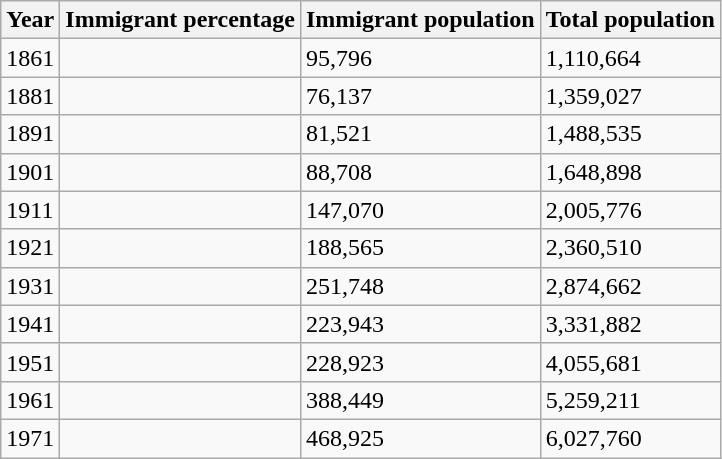<table class="wikitable sortable">
<tr>
<th>Year</th>
<th>Immigrant percentage</th>
<th>Immigrant population</th>
<th>Total population</th>
</tr>
<tr>
<td>1861</td>
<td></td>
<td>95,796</td>
<td>1,110,664</td>
</tr>
<tr>
<td>1881</td>
<td></td>
<td>76,137</td>
<td>1,359,027</td>
</tr>
<tr>
<td>1891</td>
<td></td>
<td>81,521</td>
<td>1,488,535</td>
</tr>
<tr>
<td>1901</td>
<td></td>
<td>88,708</td>
<td>1,648,898</td>
</tr>
<tr>
<td>1911</td>
<td></td>
<td>147,070</td>
<td>2,005,776</td>
</tr>
<tr>
<td>1921</td>
<td></td>
<td>188,565</td>
<td>2,360,510</td>
</tr>
<tr>
<td>1931</td>
<td></td>
<td>251,748</td>
<td>2,874,662</td>
</tr>
<tr>
<td>1941</td>
<td></td>
<td>223,943</td>
<td>3,331,882</td>
</tr>
<tr>
<td>1951</td>
<td></td>
<td>228,923</td>
<td>4,055,681</td>
</tr>
<tr>
<td>1961</td>
<td></td>
<td>388,449</td>
<td>5,259,211</td>
</tr>
<tr>
<td>1971</td>
<td></td>
<td>468,925</td>
<td>6,027,760</td>
</tr>
</table>
